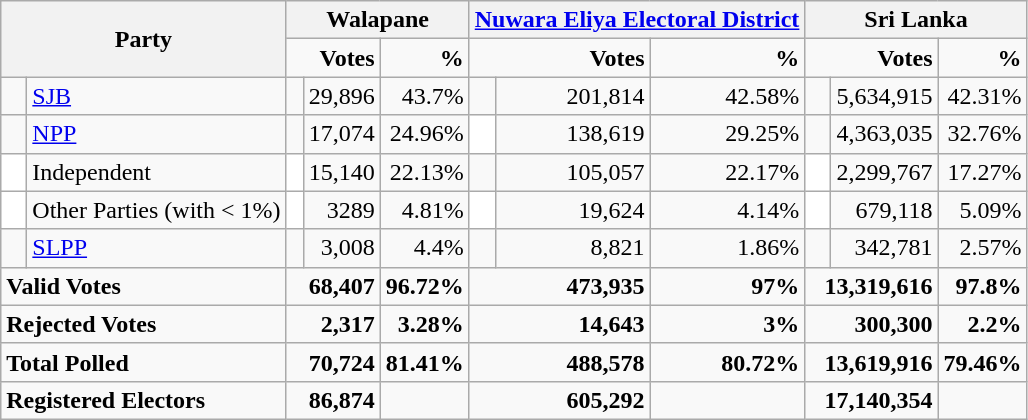<table class="wikitable" style="text-align:right;">
<tr>
<th colspan="2" rowspan="2">Party</th>
<th colspan="3">Walapane</th>
<th colspan="3"><a href='#'>Nuwara Eliya Electoral District</a></th>
<th colspan="3">Sri Lanka</th>
</tr>
<tr>
<td colspan="2"><strong>Votes</strong></td>
<td><strong>%</strong></td>
<td colspan="2"><strong>Votes</strong></td>
<td><strong>%</strong></td>
<td colspan="2"><strong>Votes</strong></td>
<td><strong>%</strong></td>
</tr>
<tr>
<td bgcolor=> </td>
<td align=left><a href='#'>SJB</a></td>
<td bgcolor=> </td>
<td>29,896</td>
<td>43.7%</td>
<td bgcolor=> </td>
<td>201,814</td>
<td>42.58%</td>
<td bgcolor=> </td>
<td>5,634,915</td>
<td>42.31%</td>
</tr>
<tr>
<td bgcolor=> </td>
<td align=left><a href='#'>NPP</a></td>
<td bgcolor=> </td>
<td>17,074</td>
<td>24.96%</td>
<td bgcolor="white"> </td>
<td>138,619</td>
<td>29.25%</td>
<td bgcolor=> </td>
<td>4,363,035</td>
<td>32.76%</td>
</tr>
<tr>
<td bgcolor="white"> </td>
<td align=left>Independent</td>
<td bgcolor="white"> </td>
<td>15,140</td>
<td>22.13%</td>
<td bgcolor=> </td>
<td>105,057</td>
<td>22.17%</td>
<td bgcolor="white"> </td>
<td>2,299,767</td>
<td>17.27%</td>
</tr>
<tr>
<td bgcolor="white" width="10px"> </td>
<td align=left>Other Parties (with < 1%)</td>
<td bgcolor="white"> </td>
<td>3289</td>
<td>4.81%</td>
<td bgcolor="white" width="10px"> </td>
<td>19,624</td>
<td>4.14%</td>
<td bgcolor="white" width="10px"> </td>
<td>679,118</td>
<td>5.09%</td>
</tr>
<tr>
<td bgcolor=> </td>
<td align=left><a href='#'>SLPP</a></td>
<td bgcolor=> </td>
<td>3,008</td>
<td>4.4%</td>
<td bgcolor=> </td>
<td>8,821</td>
<td>1.86%</td>
<td bgcolor=> </td>
<td>342,781</td>
<td>2.57%</td>
</tr>
<tr>
<td colspan="2" align=left><strong>Valid Votes</strong></td>
<td colspan="2"><strong>68,407</strong></td>
<td><strong>96.72%</strong></td>
<td colspan="2"><strong>473,935</strong></td>
<td><strong>97%</strong></td>
<td colspan="2"><strong>13,319,616</strong></td>
<td><strong>97.8%</strong></td>
</tr>
<tr>
<td colspan="2" align=left><strong>Rejected Votes</strong></td>
<td colspan="2"><strong>2,317</strong></td>
<td><strong>3.28%</strong></td>
<td colspan="2"><strong>14,643</strong></td>
<td><strong>3%</strong></td>
<td colspan="2"><strong>300,300</strong></td>
<td><strong>2.2%</strong></td>
</tr>
<tr>
<td colspan="2" align=left><strong>Total Polled</strong></td>
<td colspan="2"><strong>70,724</strong></td>
<td><strong>81.41%</strong></td>
<td colspan="2"><strong>488,578</strong></td>
<td><strong>80.72%</strong></td>
<td colspan="2"><strong>13,619,916</strong></td>
<td><strong>79.46%</strong></td>
</tr>
<tr>
<td colspan="2" align=left><strong>Registered Electors</strong></td>
<td colspan="2"><strong>86,874</strong></td>
<td></td>
<td colspan="2"><strong>605,292</strong></td>
<td></td>
<td colspan="2"><strong>17,140,354</strong></td>
<td></td>
</tr>
</table>
